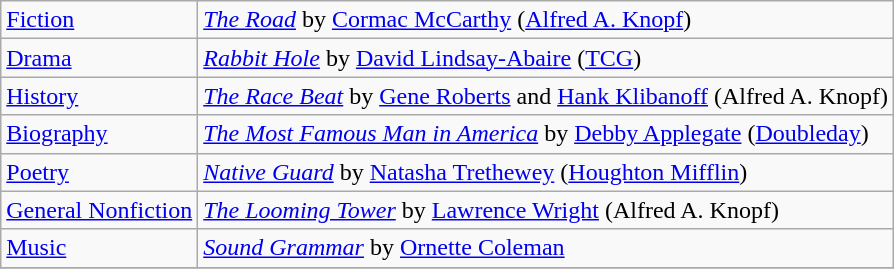<table class="wikitable">
<tr>
<td><a href='#'>Fiction</a></td>
<td><em><a href='#'>The Road</a></em> by <a href='#'>Cormac McCarthy</a> (<a href='#'>Alfred A. Knopf</a>)</td>
</tr>
<tr>
<td><a href='#'>Drama</a></td>
<td><em><a href='#'>Rabbit Hole</a></em>  by <a href='#'>David Lindsay-Abaire</a> (<a href='#'>TCG</a>)</td>
</tr>
<tr>
<td><a href='#'>History</a></td>
<td><em><a href='#'>The Race Beat</a></em> by <a href='#'>Gene Roberts</a> and <a href='#'>Hank Klibanoff</a> (Alfred A. Knopf)</td>
</tr>
<tr>
<td><a href='#'>Biography</a></td>
<td><em><a href='#'>The Most Famous Man in America</a></em> by <a href='#'>Debby Applegate</a> (<a href='#'>Doubleday</a>)</td>
</tr>
<tr>
<td><a href='#'>Poetry</a></td>
<td><em><a href='#'>Native Guard</a></em> by <a href='#'>Natasha Trethewey</a> (<a href='#'>Houghton Mifflin</a>)</td>
</tr>
<tr>
<td><a href='#'>General Nonfiction</a></td>
<td><em><a href='#'>The Looming Tower</a></em> by <a href='#'>Lawrence Wright</a> (Alfred A. Knopf)</td>
</tr>
<tr>
<td><a href='#'>Music</a></td>
<td><em><a href='#'>Sound Grammar</a></em> by <a href='#'>Ornette Coleman</a></td>
</tr>
<tr>
</tr>
</table>
